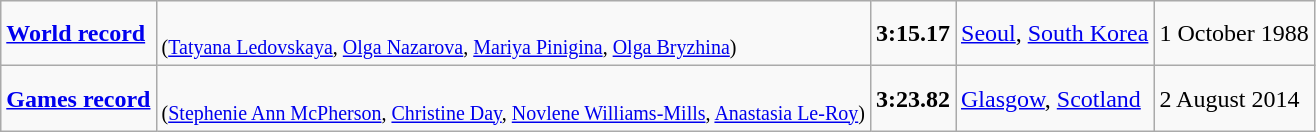<table class="wikitable">
<tr>
<td><a href='#'><strong>World record</strong></a></td>
<td><br><small>(<a href='#'>Tatyana Ledovskaya</a>, <a href='#'>Olga Nazarova</a>, <a href='#'>Mariya Pinigina</a>, <a href='#'>Olga Bryzhina</a>)</small></td>
<td><strong>3:15.17</strong></td>
<td><a href='#'>Seoul</a>, <a href='#'>South Korea</a></td>
<td>1 October 1988</td>
</tr>
<tr>
<td><a href='#'><strong>Games record</strong></a></td>
<td><br><small>(<a href='#'>Stephenie Ann McPherson</a>, <a href='#'>Christine Day</a>, <a href='#'>Novlene Williams-Mills</a>, <a href='#'>Anastasia Le-Roy</a>)</small></td>
<td><strong>3:23.82</strong></td>
<td><a href='#'>Glasgow</a>, <a href='#'>Scotland</a></td>
<td>2 August 2014</td>
</tr>
</table>
